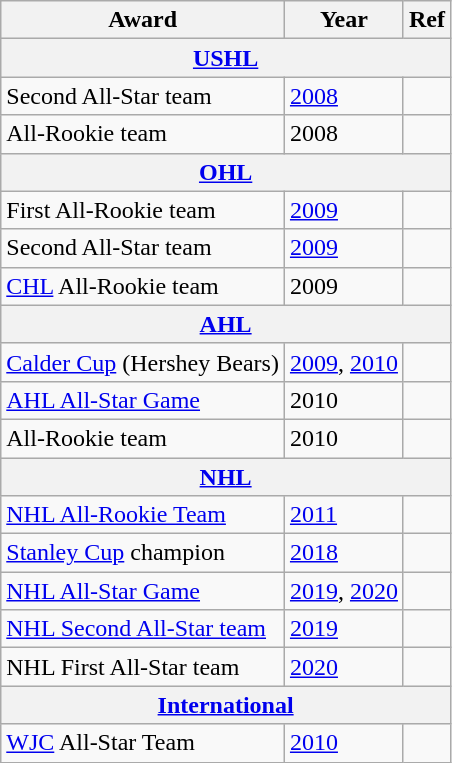<table class="wikitable">
<tr>
<th>Award</th>
<th>Year</th>
<th>Ref</th>
</tr>
<tr>
<th colspan="3"><a href='#'>USHL</a></th>
</tr>
<tr>
<td>Second All-Star team</td>
<td><a href='#'>2008</a></td>
<td></td>
</tr>
<tr>
<td>All-Rookie team</td>
<td>2008</td>
<td></td>
</tr>
<tr>
<th colspan="3"><a href='#'>OHL</a></th>
</tr>
<tr>
<td>First All-Rookie team</td>
<td><a href='#'>2009</a></td>
<td></td>
</tr>
<tr>
<td>Second All-Star team</td>
<td><a href='#'>2009</a></td>
<td></td>
</tr>
<tr>
<td><a href='#'>CHL</a> All-Rookie team</td>
<td>2009</td>
<td></td>
</tr>
<tr>
<th colspan="3"><a href='#'>AHL</a></th>
</tr>
<tr>
<td><a href='#'>Calder Cup</a> (Hershey Bears)</td>
<td><a href='#'>2009</a>, <a href='#'>2010</a></td>
<td></td>
</tr>
<tr>
<td><a href='#'>AHL All-Star Game</a></td>
<td>2010</td>
<td></td>
</tr>
<tr>
<td>All-Rookie team</td>
<td>2010</td>
<td></td>
</tr>
<tr>
<th colspan="3"><a href='#'>NHL</a></th>
</tr>
<tr>
<td><a href='#'>NHL All-Rookie Team</a></td>
<td><a href='#'>2011</a></td>
<td></td>
</tr>
<tr>
<td><a href='#'>Stanley Cup</a> champion</td>
<td><a href='#'>2018</a></td>
<td></td>
</tr>
<tr>
<td><a href='#'>NHL All-Star Game</a></td>
<td><a href='#'>2019</a>, <a href='#'>2020</a></td>
<td></td>
</tr>
<tr>
<td><a href='#'>NHL Second All-Star team</a></td>
<td><a href='#'>2019</a></td>
<td></td>
</tr>
<tr>
<td>NHL First All-Star team</td>
<td><a href='#'>2020</a></td>
<td></td>
</tr>
<tr>
<th colspan="3"><a href='#'>International</a></th>
</tr>
<tr>
<td><a href='#'>WJC</a> All-Star Team</td>
<td><a href='#'>2010</a></td>
<td></td>
</tr>
</table>
